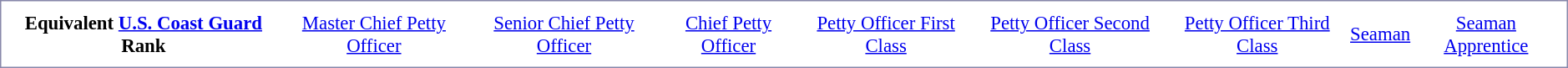<table style="border:1px solid #8888aa; background:#fff; padding:5px; font-size:95%; margin:0 12px 12px 0;">
<tr style="text-align:center;">
<th>Equivalent <a href='#'>U.S. Coast Guard</a> Rank</th>
<td colspan=6><a href='#'>Master Chief Petty Officer</a></td>
<td colspan=2><a href='#'>Senior Chief Petty Officer</a></td>
<td colspan=2><a href='#'>Chief Petty Officer</a></td>
<td colspan=6><a href='#'>Petty Officer First Class</a></td>
<td colspan=6><a href='#'>Petty Officer Second Class</a></td>
<td colspan=4><a href='#'>Petty Officer Third Class</a></td>
<td colspan=2><a href='#'>Seaman</a></td>
<td colspan=8><a href='#'>Seaman Apprentice</a></td>
</tr>
</table>
